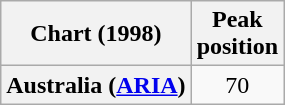<table class="wikitable plainrowheaders">
<tr>
<th>Chart (1998)</th>
<th>Peak<br>position</th>
</tr>
<tr>
<th scope="row">Australia (<a href='#'>ARIA</a>)</th>
<td align="center">70</td>
</tr>
</table>
